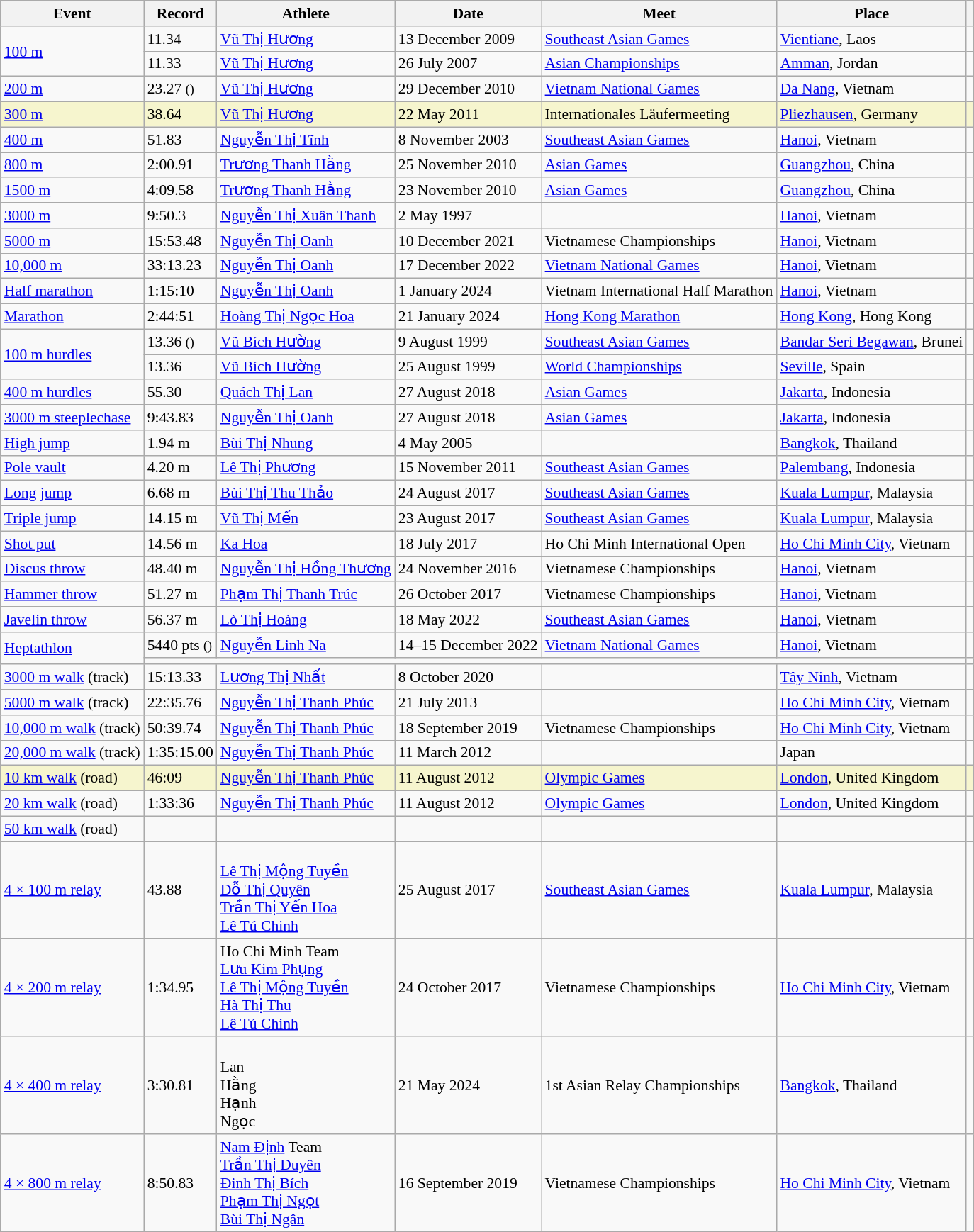<table class="wikitable sortable plainrowheaders" style="font-size:90%;">
<tr>
<th>Event</th>
<th>Record</th>
<th>Athlete</th>
<th>Date</th>
<th>Meet</th>
<th>Place</th>
<th></th>
</tr>
<tr>
<td rowspan=2><a href='#'>100 m</a></td>
<td>11.34 </td>
<td><a href='#'>Vũ Thị Hương</a></td>
<td>13 December 2009</td>
<td><a href='#'>Southeast Asian Games</a></td>
<td><a href='#'>Vientiane</a>, Laos</td>
<td></td>
</tr>
<tr>
<td>11.33 </td>
<td><a href='#'>Vũ Thị Hương</a></td>
<td>26 July 2007</td>
<td><a href='#'>Asian Championships</a></td>
<td><a href='#'>Amman</a>, Jordan</td>
<td></td>
</tr>
<tr>
<td><a href='#'>200 m</a></td>
<td>23.27 <small>()</small></td>
<td><a href='#'>Vũ Thị Hương</a></td>
<td>29 December 2010</td>
<td><a href='#'>Vietnam National Games</a></td>
<td><a href='#'>Da Nang</a>, Vietnam</td>
<td></td>
</tr>
<tr style="background:#f6F5CE;">
<td><a href='#'>300 m</a></td>
<td>38.64</td>
<td><a href='#'>Vũ Thị Hương</a></td>
<td>22 May 2011</td>
<td>Internationales Läufermeeting</td>
<td><a href='#'>Pliezhausen</a>, Germany</td>
<td></td>
</tr>
<tr>
<td><a href='#'>400 m</a></td>
<td>51.83</td>
<td><a href='#'>Nguyễn Thị Tĩnh</a></td>
<td>8 November 2003</td>
<td><a href='#'>Southeast Asian Games</a></td>
<td><a href='#'>Hanoi</a>, Vietnam</td>
<td></td>
</tr>
<tr>
<td><a href='#'>800 m</a></td>
<td>2:00.91</td>
<td><a href='#'>Trương Thanh Hằng</a></td>
<td>25 November 2010</td>
<td><a href='#'>Asian Games</a></td>
<td><a href='#'>Guangzhou</a>, China</td>
<td></td>
</tr>
<tr>
<td><a href='#'>1500 m</a></td>
<td>4:09.58</td>
<td><a href='#'>Trương Thanh Hằng</a></td>
<td>23 November 2010</td>
<td><a href='#'>Asian Games</a></td>
<td><a href='#'>Guangzhou</a>, China</td>
<td></td>
</tr>
<tr>
<td><a href='#'>3000 m</a></td>
<td>9:50.3</td>
<td><a href='#'>Nguyễn Thị Xuân Thanh</a></td>
<td>2 May 1997</td>
<td></td>
<td><a href='#'>Hanoi</a>, Vietnam</td>
<td></td>
</tr>
<tr>
<td><a href='#'>5000 m</a></td>
<td>15:53.48</td>
<td><a href='#'>Nguyễn Thị Oanh</a></td>
<td>10 December 2021</td>
<td>Vietnamese Championships</td>
<td><a href='#'>Hanoi</a>, Vietnam</td>
<td></td>
</tr>
<tr>
<td><a href='#'>10,000 m</a></td>
<td>33:13.23</td>
<td><a href='#'>Nguyễn Thị Oanh</a></td>
<td>17 December 2022</td>
<td><a href='#'>Vietnam National Games</a></td>
<td><a href='#'>Hanoi</a>, Vietnam</td>
<td></td>
</tr>
<tr>
<td><a href='#'>Half marathon</a></td>
<td>1:15:10</td>
<td><a href='#'>Nguyễn Thị Oanh</a></td>
<td>1 January 2024</td>
<td>Vietnam International Half Marathon</td>
<td><a href='#'>Hanoi</a>, Vietnam</td>
<td></td>
</tr>
<tr>
<td><a href='#'>Marathon</a></td>
<td>2:44:51</td>
<td><a href='#'>Hoàng Thị Ngọc Hoa</a></td>
<td>21 January 2024</td>
<td><a href='#'>Hong Kong Marathon</a></td>
<td><a href='#'>Hong Kong</a>, Hong Kong</td>
<td></td>
</tr>
<tr>
<td rowspan=2><a href='#'>100 m hurdles</a></td>
<td>13.36 <small>()</small></td>
<td><a href='#'>Vũ Bích Hường</a></td>
<td>9 August 1999</td>
<td><a href='#'>Southeast Asian Games</a></td>
<td><a href='#'>Bandar Seri Begawan</a>, Brunei</td>
<td></td>
</tr>
<tr>
<td>13.36 </td>
<td><a href='#'>Vũ Bích Hường</a></td>
<td>25 August 1999</td>
<td><a href='#'>World Championships</a></td>
<td><a href='#'>Seville</a>, Spain</td>
<td></td>
</tr>
<tr>
<td><a href='#'>400 m hurdles</a></td>
<td>55.30</td>
<td><a href='#'>Quách Thị Lan</a></td>
<td>27 August 2018</td>
<td><a href='#'>Asian Games</a></td>
<td><a href='#'>Jakarta</a>, Indonesia</td>
<td></td>
</tr>
<tr>
<td><a href='#'>3000 m steeplechase</a></td>
<td>9:43.83</td>
<td><a href='#'>Nguyễn Thị Oanh</a></td>
<td>27 August 2018</td>
<td><a href='#'>Asian Games</a></td>
<td><a href='#'>Jakarta</a>, Indonesia</td>
<td></td>
</tr>
<tr>
<td><a href='#'>High jump</a></td>
<td>1.94 m</td>
<td><a href='#'>Bùi Thị Nhung</a></td>
<td>4 May 2005</td>
<td></td>
<td><a href='#'>Bangkok</a>, Thailand</td>
<td></td>
</tr>
<tr>
<td><a href='#'>Pole vault</a></td>
<td>4.20 m</td>
<td><a href='#'>Lê Thị Phương</a></td>
<td>15 November 2011</td>
<td><a href='#'>Southeast Asian Games</a></td>
<td><a href='#'>Palembang</a>, Indonesia</td>
<td></td>
</tr>
<tr>
<td><a href='#'>Long jump</a></td>
<td>6.68 m </td>
<td><a href='#'>Bùi Thị Thu Thảo</a></td>
<td>24 August 2017</td>
<td><a href='#'>Southeast Asian Games</a></td>
<td><a href='#'>Kuala Lumpur</a>, Malaysia</td>
<td></td>
</tr>
<tr>
<td><a href='#'>Triple jump</a></td>
<td>14.15 m </td>
<td><a href='#'>Vũ Thị Mến</a></td>
<td>23 August 2017</td>
<td><a href='#'>Southeast Asian Games</a></td>
<td><a href='#'>Kuala Lumpur</a>, Malaysia</td>
<td></td>
</tr>
<tr>
<td><a href='#'>Shot put</a></td>
<td>14.56 m</td>
<td><a href='#'>Ka Hoa</a></td>
<td>18 July 2017</td>
<td>Ho Chi Minh International Open</td>
<td><a href='#'>Ho Chi Minh City</a>, Vietnam</td>
<td></td>
</tr>
<tr>
<td><a href='#'>Discus throw</a></td>
<td>48.40 m</td>
<td><a href='#'>Nguyễn Thị Hồng Thương</a></td>
<td>24 November 2016</td>
<td>Vietnamese Championships</td>
<td><a href='#'>Hanoi</a>, Vietnam</td>
<td></td>
</tr>
<tr>
<td><a href='#'>Hammer throw</a></td>
<td>51.27 m</td>
<td><a href='#'>Phạm Thị Thanh Trúc</a></td>
<td>26 October 2017</td>
<td>Vietnamese Championships</td>
<td><a href='#'>Hanoi</a>, Vietnam</td>
<td></td>
</tr>
<tr>
<td><a href='#'>Javelin throw</a></td>
<td>56.37 m</td>
<td><a href='#'>Lò Thị Hoàng</a></td>
<td>18 May 2022</td>
<td><a href='#'>Southeast Asian Games</a></td>
<td><a href='#'>Hanoi</a>, Vietnam</td>
<td></td>
</tr>
<tr>
<td rowspan=2><a href='#'>Heptathlon</a></td>
<td>5440 pts  <small>()</small></td>
<td><a href='#'>Nguyễn Linh Na</a></td>
<td>14–15 December 2022</td>
<td><a href='#'>Vietnam National Games</a></td>
<td><a href='#'>Hanoi</a>, Vietnam</td>
<td></td>
</tr>
<tr>
<td colspan=5></td>
<td></td>
</tr>
<tr>
<td><a href='#'>3000 m walk</a> (track)</td>
<td>15:13.33</td>
<td><a href='#'>Lương Thị Nhất</a></td>
<td>8 October 2020</td>
<td></td>
<td><a href='#'>Tây Ninh</a>, Vietnam</td>
<td></td>
</tr>
<tr>
<td><a href='#'>5000 m walk</a> (track)</td>
<td>22:35.76</td>
<td><a href='#'>Nguyễn Thị Thanh Phúc</a></td>
<td>21 July 2013</td>
<td></td>
<td><a href='#'>Ho Chi Minh City</a>, Vietnam</td>
<td></td>
</tr>
<tr>
<td><a href='#'>10,000 m walk</a> (track)</td>
<td>50:39.74</td>
<td><a href='#'>Nguyễn Thị Thanh Phúc</a></td>
<td>18 September 2019</td>
<td>Vietnamese Championships</td>
<td><a href='#'>Ho Chi Minh City</a>, Vietnam</td>
<td></td>
</tr>
<tr>
<td><a href='#'>20,000 m walk</a> (track)</td>
<td>1:35:15.00</td>
<td><a href='#'>Nguyễn Thị Thanh Phúc</a></td>
<td>11 March 2012</td>
<td></td>
<td>Japan</td>
<td></td>
</tr>
<tr style="background:#f6F5CE;">
<td><a href='#'>10 km walk</a> (road)</td>
<td>46:09</td>
<td><a href='#'>Nguyễn Thị Thanh Phúc</a></td>
<td>11 August 2012</td>
<td><a href='#'>Olympic Games</a></td>
<td><a href='#'>London</a>, United Kingdom</td>
<td></td>
</tr>
<tr>
<td><a href='#'>20 km walk</a> (road)</td>
<td>1:33:36</td>
<td><a href='#'>Nguyễn Thị Thanh Phúc</a></td>
<td>11 August 2012</td>
<td><a href='#'>Olympic Games</a></td>
<td><a href='#'>London</a>, United Kingdom</td>
<td></td>
</tr>
<tr>
<td><a href='#'>50 km walk</a> (road)</td>
<td></td>
<td></td>
<td></td>
<td></td>
<td></td>
<td></td>
</tr>
<tr>
<td><a href='#'>4 × 100 m relay</a></td>
<td>43.88</td>
<td><br><a href='#'>Lê Thị Mộng Tuyền</a><br><a href='#'>Đỗ Thị Quyên</a><br><a href='#'>Trần Thị Yến Hoa</a><br><a href='#'>Lê Tú Chinh</a></td>
<td>25 August 2017</td>
<td><a href='#'>Southeast Asian Games</a></td>
<td><a href='#'>Kuala Lumpur</a>, Malaysia</td>
<td></td>
</tr>
<tr>
<td><a href='#'>4 × 200 m relay</a></td>
<td>1:34.95</td>
<td>Ho Chi Minh Team<br><a href='#'>Lưu Kim Phụng</a><br><a href='#'>Lê Thị Mộng Tuyền</a><br><a href='#'>Hà Thị Thu</a><br><a href='#'>Lê Tú Chinh</a></td>
<td>24 October 2017</td>
<td>Vietnamese Championships</td>
<td><a href='#'>Ho Chi Minh City</a>, Vietnam</td>
<td></td>
</tr>
<tr>
<td><a href='#'>4 × 400 m relay</a></td>
<td>3:30.81</td>
<td><br>Lan<br>Hằng<br>Hạnh<br>Ngọc</td>
<td>21 May 2024</td>
<td>1st Asian Relay Championships</td>
<td><a href='#'>Bangkok</a>, Thailand</td>
<td></td>
</tr>
<tr>
<td><a href='#'>4 × 800 m relay</a></td>
<td>8:50.83</td>
<td><a href='#'>Nam Định</a> Team<br><a href='#'>Trần Thị Duyên</a><br><a href='#'>Đinh Thị Bích</a><br><a href='#'>Phạm Thị Ngọt</a><br><a href='#'>Bùi Thị Ngân</a></td>
<td>16 September 2019</td>
<td>Vietnamese Championships</td>
<td><a href='#'>Ho Chi Minh City</a>, Vietnam</td>
<td></td>
</tr>
</table>
